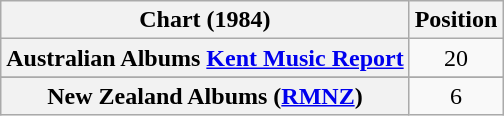<table class="wikitable sortable plainrowheaders">
<tr>
<th>Chart (1984)</th>
<th>Position</th>
</tr>
<tr>
<th scope="row">Australian Albums <a href='#'>Kent Music Report</a></th>
<td style="text-align:center;">20</td>
</tr>
<tr>
</tr>
<tr>
<th scope="row">New Zealand Albums (<a href='#'>RMNZ</a>)</th>
<td style="text-align:center;">6</td>
</tr>
</table>
